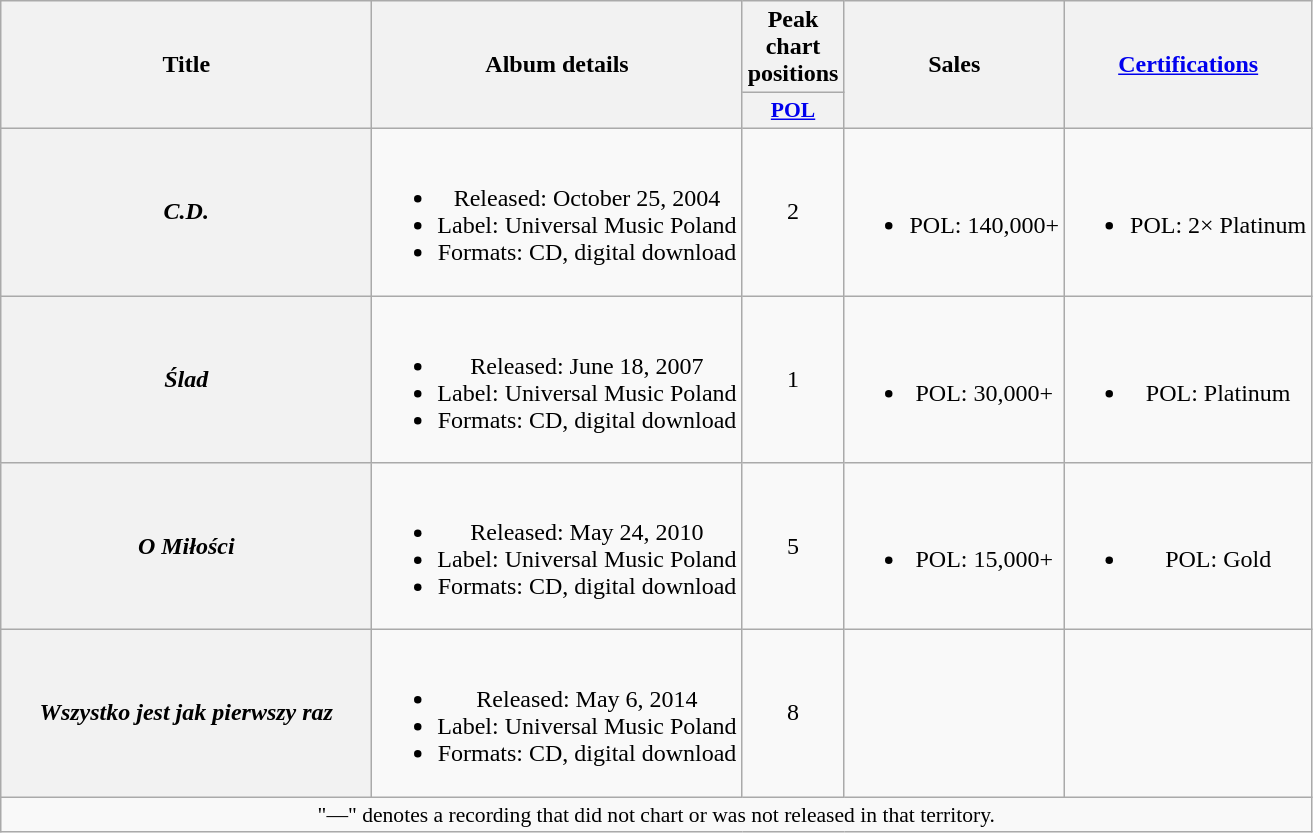<table class="wikitable plainrowheaders" style="text-align:center;">
<tr>
<th scope="col" rowspan="2" style="width:15em;">Title</th>
<th scope="col" rowspan="2">Album details</th>
<th scope="col" colspan="1">Peak chart positions</th>
<th scope="col" rowspan="2">Sales</th>
<th scope="col" rowspan="2"><a href='#'>Certifications</a></th>
</tr>
<tr>
<th scope="col" style="width:3em;font-size:90%;"><a href='#'>POL</a><br></th>
</tr>
<tr>
<th scope="row"><em>C.D.</em></th>
<td><br><ul><li>Released: October 25, 2004</li><li>Label: Universal Music Poland</li><li>Formats: CD, digital download</li></ul></td>
<td>2</td>
<td><br><ul><li>POL: 140,000+</li></ul></td>
<td><br><ul><li>POL: 2× Platinum</li></ul></td>
</tr>
<tr>
<th scope="row"><em>Ślad</em></th>
<td><br><ul><li>Released: June 18, 2007</li><li>Label: Universal Music Poland</li><li>Formats: CD, digital download</li></ul></td>
<td>1</td>
<td><br><ul><li>POL: 30,000+</li></ul></td>
<td><br><ul><li>POL: Platinum</li></ul></td>
</tr>
<tr>
<th scope="row"><em>O Miłości</em></th>
<td><br><ul><li>Released: May 24, 2010</li><li>Label: Universal Music Poland</li><li>Formats: CD, digital download</li></ul></td>
<td>5</td>
<td><br><ul><li>POL: 15,000+</li></ul></td>
<td><br><ul><li>POL: Gold</li></ul></td>
</tr>
<tr>
<th scope="row"><em>Wszystko jest jak pierwszy raz</em></th>
<td><br><ul><li>Released: May 6, 2014</li><li>Label: Universal Music Poland</li><li>Formats: CD, digital download</li></ul></td>
<td>8</td>
<td></td>
<td></td>
</tr>
<tr>
<td colspan="20" style="font-size:90%">"—" denotes a recording that did not chart or was not released in that territory.</td>
</tr>
</table>
